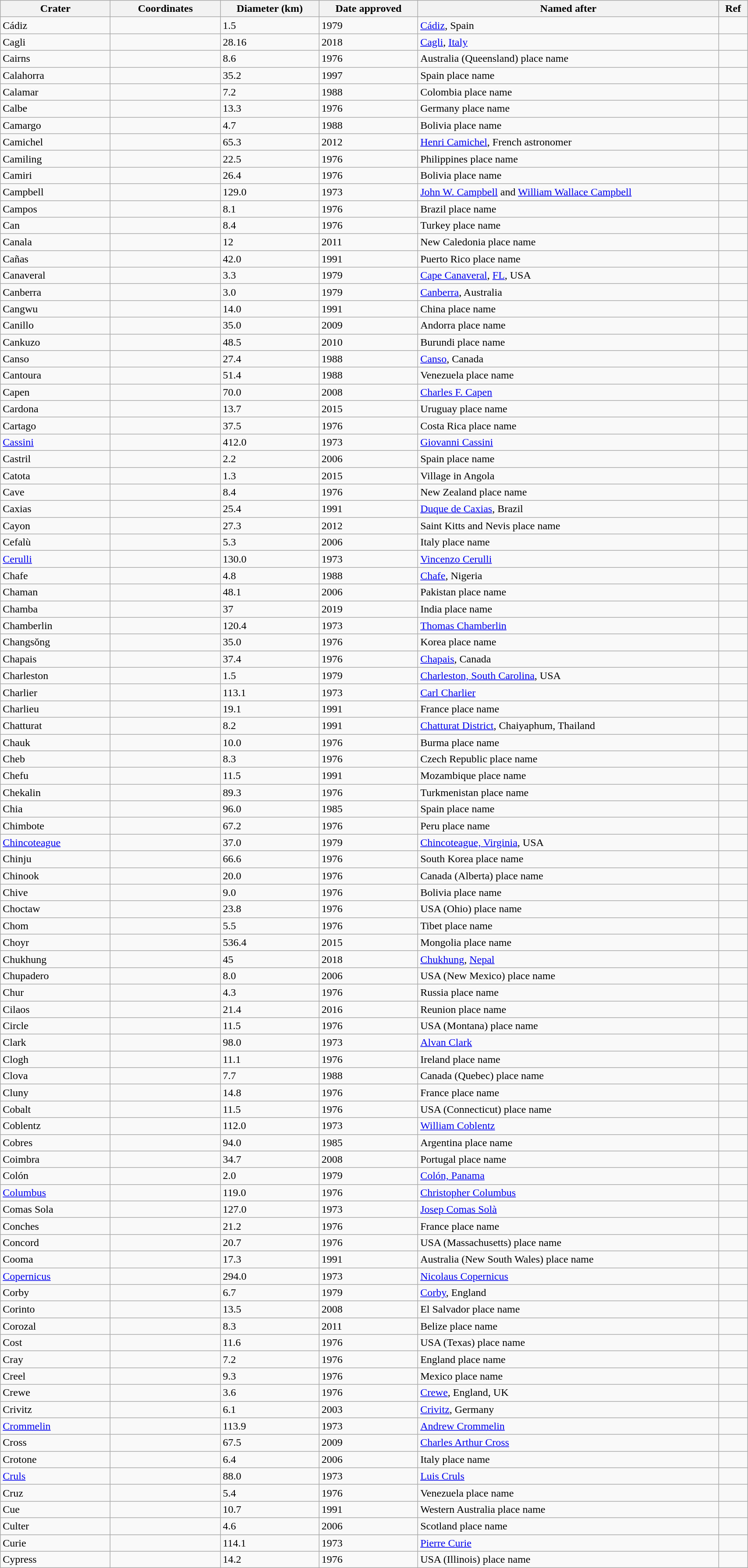<table class="wikitable" style="min-width: 90%;">
<tr>
<th style="width:10em">Crater</th>
<th style="width:10em">Coordinates</th>
<th>Diameter (km)</th>
<th>Date approved</th>
<th>Named after</th>
<th>Ref</th>
</tr>
<tr id="Cádiz">
<td>Cádiz</td>
<td></td>
<td>1.5</td>
<td>1979</td>
<td><a href='#'>Cádiz</a>, Spain</td>
<td></td>
</tr>
<tr id="Cagli">
<td>Cagli</td>
<td></td>
<td>28.16</td>
<td>2018</td>
<td><a href='#'>Cagli</a>, <a href='#'>Italy</a></td>
<td></td>
</tr>
<tr id="Cairns">
<td>Cairns</td>
<td></td>
<td>8.6</td>
<td>1976</td>
<td>Australia (Queensland) place name</td>
<td></td>
</tr>
<tr id="Calahorra">
<td>Calahorra</td>
<td></td>
<td>35.2</td>
<td>1997</td>
<td>Spain place name</td>
<td></td>
</tr>
<tr id="Calamar">
<td>Calamar</td>
<td></td>
<td>7.2</td>
<td>1988</td>
<td>Colombia place name</td>
<td></td>
</tr>
<tr id="Calbe">
<td>Calbe</td>
<td></td>
<td>13.3</td>
<td>1976</td>
<td>Germany place name</td>
<td></td>
</tr>
<tr id="Camargo">
<td>Camargo</td>
<td></td>
<td>4.7</td>
<td>1988</td>
<td>Bolivia place name</td>
<td></td>
</tr>
<tr id="Camichel">
<td>Camichel</td>
<td></td>
<td>65.3</td>
<td>2012</td>
<td><a href='#'>Henri Camichel</a>, French astronomer</td>
<td></td>
</tr>
<tr id="Camiling">
<td>Camiling</td>
<td></td>
<td>22.5</td>
<td>1976</td>
<td>Philippines place name</td>
<td></td>
</tr>
<tr id="Camiri">
<td>Camiri</td>
<td></td>
<td>26.4</td>
<td>1976</td>
<td>Bolivia place name</td>
<td></td>
</tr>
<tr id="Campbell">
<td>Campbell</td>
<td></td>
<td>129.0</td>
<td>1973</td>
<td><a href='#'>John W. Campbell</a> and <a href='#'>William Wallace Campbell</a></td>
<td></td>
</tr>
<tr id="Campos">
<td>Campos</td>
<td></td>
<td>8.1</td>
<td>1976</td>
<td>Brazil place name</td>
<td></td>
</tr>
<tr id="Can">
<td>Can</td>
<td></td>
<td>8.4</td>
<td>1976</td>
<td>Turkey place name</td>
<td></td>
</tr>
<tr id="Canala">
<td>Canala</td>
<td></td>
<td>12</td>
<td>2011</td>
<td>New Caledonia place name</td>
<td></td>
</tr>
<tr id="Canas">
<td>Cañas</td>
<td></td>
<td>42.0</td>
<td>1991</td>
<td>Puerto Rico place name</td>
<td></td>
</tr>
<tr id="Canaveral">
<td>Canaveral</td>
<td></td>
<td>3.3</td>
<td>1979</td>
<td><a href='#'>Cape Canaveral</a>, <a href='#'>FL</a>, USA</td>
<td></td>
</tr>
<tr id="Canberra">
<td>Canberra</td>
<td></td>
<td>3.0</td>
<td>1979</td>
<td><a href='#'>Canberra</a>, Australia</td>
<td></td>
</tr>
<tr id="Cangwu">
<td>Cangwu</td>
<td></td>
<td>14.0</td>
<td>1991</td>
<td>China place name</td>
<td></td>
</tr>
<tr id="Canillo">
<td>Canillo</td>
<td></td>
<td>35.0</td>
<td>2009</td>
<td>Andorra place name</td>
<td></td>
</tr>
<tr id="Cankuzo">
<td>Cankuzo</td>
<td></td>
<td>48.5</td>
<td>2010</td>
<td>Burundi place name</td>
<td></td>
</tr>
<tr id="Canso">
<td>Canso</td>
<td></td>
<td>27.4</td>
<td>1988</td>
<td><a href='#'>Canso</a>, Canada</td>
<td></td>
</tr>
<tr id="Cantoura">
<td>Cantoura</td>
<td></td>
<td>51.4</td>
<td>1988</td>
<td>Venezuela place name</td>
<td></td>
</tr>
<tr id="Capen">
<td>Capen</td>
<td></td>
<td>70.0</td>
<td>2008</td>
<td><a href='#'>Charles F. Capen</a></td>
<td></td>
</tr>
<tr id="Cardona">
<td>Cardona</td>
<td></td>
<td>13.7</td>
<td>2015</td>
<td>Uruguay place name</td>
<td></td>
</tr>
<tr id="Cartago">
<td>Cartago</td>
<td></td>
<td>37.5</td>
<td>1976</td>
<td>Costa Rica place name</td>
<td></td>
</tr>
<tr id="Cassini">
<td><a href='#'>Cassini</a></td>
<td></td>
<td>412.0</td>
<td>1973</td>
<td><a href='#'>Giovanni Cassini</a></td>
<td></td>
</tr>
<tr id="Castril">
<td>Castril</td>
<td></td>
<td>2.2</td>
<td>2006</td>
<td>Spain place name</td>
<td></td>
</tr>
<tr id="Catota">
<td>Catota</td>
<td></td>
<td>1.3</td>
<td>2015</td>
<td>Village in Angola</td>
<td></td>
</tr>
<tr id="Cave">
<td>Cave</td>
<td></td>
<td>8.4</td>
<td>1976</td>
<td>New Zealand place name</td>
<td></td>
</tr>
<tr id="Caxias">
<td>Caxias</td>
<td></td>
<td>25.4</td>
<td>1991</td>
<td><a href='#'>Duque de Caxias</a>, Brazil</td>
<td></td>
</tr>
<tr id="Cayon">
<td>Cayon</td>
<td></td>
<td>27.3</td>
<td>2012</td>
<td>Saint Kitts and Nevis place name</td>
<td></td>
</tr>
<tr id="Cefalu">
<td>Cefalù</td>
<td></td>
<td>5.3</td>
<td>2006</td>
<td>Italy place name</td>
<td></td>
</tr>
<tr id="Cerulli">
<td><a href='#'>Cerulli</a></td>
<td></td>
<td>130.0</td>
<td>1973</td>
<td><a href='#'>Vincenzo Cerulli</a></td>
<td></td>
</tr>
<tr id="Chafe">
<td>Chafe</td>
<td></td>
<td>4.8</td>
<td>1988</td>
<td><a href='#'>Chafe</a>, Nigeria</td>
<td></td>
</tr>
<tr id="Chaman">
<td>Chaman</td>
<td></td>
<td>48.1</td>
<td>2006</td>
<td>Pakistan place name</td>
<td></td>
</tr>
<tr id="Chamba">
<td>Chamba</td>
<td></td>
<td>37</td>
<td>2019</td>
<td>India place name</td>
<td></td>
</tr>
<tr id="Chamberlin">
<td>Chamberlin</td>
<td></td>
<td>120.4</td>
<td>1973</td>
<td><a href='#'>Thomas Chamberlin</a></td>
<td></td>
</tr>
<tr id="Changsong">
<td>Changsŏng</td>
<td></td>
<td>35.0</td>
<td>1976</td>
<td>Korea place name</td>
<td></td>
</tr>
<tr id="Chapais">
<td>Chapais</td>
<td></td>
<td>37.4</td>
<td>1976</td>
<td><a href='#'>Chapais</a>, Canada</td>
<td></td>
</tr>
<tr id="Charleston">
<td>Charleston</td>
<td></td>
<td>1.5</td>
<td>1979</td>
<td><a href='#'>Charleston, South Carolina</a>, USA</td>
<td></td>
</tr>
<tr id="Charlier">
<td>Charlier</td>
<td></td>
<td>113.1</td>
<td>1973</td>
<td><a href='#'>Carl Charlier</a></td>
<td></td>
</tr>
<tr id="Charlieu">
<td>Charlieu</td>
<td></td>
<td>19.1</td>
<td>1991</td>
<td>France place name</td>
<td></td>
</tr>
<tr id="Chatturat">
<td>Chatturat</td>
<td></td>
<td>8.2</td>
<td>1991</td>
<td><a href='#'>Chatturat District</a>, Chaiyaphum, Thailand</td>
<td></td>
</tr>
<tr id="Chauk">
<td>Chauk</td>
<td></td>
<td>10.0</td>
<td>1976</td>
<td>Burma place name</td>
<td></td>
</tr>
<tr id="Cheb">
<td>Cheb</td>
<td></td>
<td>8.3</td>
<td>1976</td>
<td>Czech Republic place name</td>
<td></td>
</tr>
<tr id="Chefu">
<td>Chefu</td>
<td></td>
<td>11.5</td>
<td>1991</td>
<td>Mozambique place name</td>
<td></td>
</tr>
<tr id="Chekalin">
<td>Chekalin</td>
<td></td>
<td>89.3</td>
<td>1976</td>
<td>Turkmenistan place name</td>
<td></td>
</tr>
<tr id="Chia">
<td>Chia</td>
<td></td>
<td>96.0</td>
<td>1985</td>
<td>Spain place name</td>
<td></td>
</tr>
<tr id="Chimbote">
<td>Chimbote</td>
<td></td>
<td>67.2</td>
<td>1976</td>
<td>Peru place name</td>
<td></td>
</tr>
<tr id="Chincoteague">
<td><a href='#'>Chincoteague</a></td>
<td></td>
<td>37.0</td>
<td>1979</td>
<td><a href='#'>Chincoteague, Virginia</a>, USA</td>
<td></td>
</tr>
<tr id="Chinju">
<td>Chinju</td>
<td></td>
<td>66.6</td>
<td>1976</td>
<td>South Korea place name</td>
<td></td>
</tr>
<tr id="Chinook">
<td>Chinook</td>
<td></td>
<td>20.0</td>
<td>1976</td>
<td>Canada (Alberta) place name</td>
<td></td>
</tr>
<tr id="Chive">
<td>Chive</td>
<td></td>
<td>9.0</td>
<td>1976</td>
<td>Bolivia place name</td>
<td></td>
</tr>
<tr id="Choctaw">
<td>Choctaw</td>
<td></td>
<td>23.8</td>
<td>1976</td>
<td>USA (Ohio) place name</td>
<td></td>
</tr>
<tr id="Chom">
<td>Chom</td>
<td></td>
<td>5.5</td>
<td>1976</td>
<td>Tibet place name</td>
<td></td>
</tr>
<tr id="Choyr">
<td>Choyr</td>
<td></td>
<td>536.4</td>
<td>2015</td>
<td>Mongolia place name</td>
<td></td>
</tr>
<tr id="Chukhung">
<td>Chukhung</td>
<td></td>
<td>45</td>
<td>2018</td>
<td><a href='#'>Chukhung</a>, <a href='#'>Nepal</a></td>
<td></td>
</tr>
<tr id="Chupadero">
<td>Chupadero</td>
<td></td>
<td>8.0</td>
<td>2006</td>
<td>USA (New Mexico) place name</td>
<td></td>
</tr>
<tr id="Chur">
<td>Chur</td>
<td></td>
<td>4.3</td>
<td>1976</td>
<td>Russia place name</td>
<td></td>
</tr>
<tr id="Cilaos">
<td>Cilaos</td>
<td></td>
<td>21.4</td>
<td>2016</td>
<td>Reunion place name</td>
<td></td>
</tr>
<tr id="Circle">
<td>Circle</td>
<td></td>
<td>11.5</td>
<td>1976</td>
<td>USA (Montana) place name</td>
<td></td>
</tr>
<tr id="Clark">
<td>Clark</td>
<td></td>
<td>98.0</td>
<td>1973</td>
<td><a href='#'>Alvan Clark</a></td>
<td></td>
</tr>
<tr id="Clogh">
<td>Clogh</td>
<td></td>
<td>11.1</td>
<td>1976</td>
<td>Ireland place name</td>
<td></td>
</tr>
<tr id="Clova">
<td>Clova</td>
<td></td>
<td>7.7</td>
<td>1988</td>
<td>Canada (Quebec) place name</td>
<td></td>
</tr>
<tr id="Cluny">
<td>Cluny</td>
<td></td>
<td>14.8</td>
<td>1976</td>
<td>France place name</td>
<td></td>
</tr>
<tr id="Cobalt">
<td>Cobalt</td>
<td></td>
<td>11.5</td>
<td>1976</td>
<td>USA (Connecticut) place name</td>
<td></td>
</tr>
<tr id="Coblentz">
<td>Coblentz</td>
<td></td>
<td>112.0</td>
<td>1973</td>
<td><a href='#'>William Coblentz</a></td>
<td></td>
</tr>
<tr id="Cobres">
<td>Cobres</td>
<td></td>
<td>94.0</td>
<td>1985</td>
<td>Argentina place name</td>
<td></td>
</tr>
<tr id="Coimbra">
<td>Coimbra</td>
<td></td>
<td>34.7</td>
<td>2008</td>
<td>Portugal place name</td>
<td></td>
</tr>
<tr id="Colon">
<td>Colón</td>
<td></td>
<td>2.0</td>
<td>1979</td>
<td><a href='#'>Colón, Panama</a></td>
<td></td>
</tr>
<tr id="Columbus">
<td><a href='#'>Columbus</a></td>
<td></td>
<td>119.0</td>
<td>1976</td>
<td><a href='#'>Christopher Columbus</a></td>
<td></td>
</tr>
<tr id="Comas Sola">
<td>Comas Sola</td>
<td></td>
<td>127.0</td>
<td>1973</td>
<td><a href='#'>Josep Comas Solà</a></td>
<td></td>
</tr>
<tr id="Conches">
<td>Conches</td>
<td></td>
<td>21.2</td>
<td>1976</td>
<td>France place name</td>
<td></td>
</tr>
<tr id="Concord">
<td>Concord</td>
<td></td>
<td>20.7</td>
<td>1976</td>
<td>USA (Massachusetts) place name</td>
<td></td>
</tr>
<tr id="Cooma">
<td>Cooma</td>
<td></td>
<td>17.3</td>
<td>1991</td>
<td>Australia (New South Wales) place name</td>
<td></td>
</tr>
<tr id="Copernicus">
<td><a href='#'>Copernicus</a></td>
<td></td>
<td>294.0</td>
<td>1973</td>
<td><a href='#'>Nicolaus Copernicus</a></td>
<td></td>
</tr>
<tr id="Corby">
<td>Corby</td>
<td></td>
<td>6.7</td>
<td>1979</td>
<td><a href='#'>Corby</a>, England</td>
<td></td>
</tr>
<tr id="Corinto">
<td>Corinto</td>
<td></td>
<td>13.5</td>
<td>2008</td>
<td>El Salvador place name</td>
<td></td>
</tr>
<tr id="Corozal">
<td>Corozal</td>
<td></td>
<td>8.3</td>
<td>2011</td>
<td>Belize place name</td>
<td></td>
</tr>
<tr id="Cost">
<td>Cost</td>
<td></td>
<td>11.6</td>
<td>1976</td>
<td>USA (Texas) place name</td>
<td></td>
</tr>
<tr id="Cray">
<td>Cray</td>
<td></td>
<td>7.2</td>
<td>1976</td>
<td>England place name</td>
<td></td>
</tr>
<tr id="Creel">
<td>Creel</td>
<td></td>
<td>9.3</td>
<td>1976</td>
<td>Mexico place name</td>
<td></td>
</tr>
<tr id="Crewe">
<td>Crewe</td>
<td></td>
<td>3.6</td>
<td>1976</td>
<td><a href='#'>Crewe</a>, England, UK</td>
<td></td>
</tr>
<tr id="Crivitz">
<td>Crivitz</td>
<td></td>
<td>6.1</td>
<td>2003</td>
<td><a href='#'>Crivitz</a>, Germany</td>
<td></td>
</tr>
<tr id="Crommelin">
<td><a href='#'>Crommelin</a></td>
<td></td>
<td>113.9</td>
<td>1973</td>
<td><a href='#'>Andrew Crommelin</a></td>
<td></td>
</tr>
<tr id="Cross">
<td>Cross</td>
<td></td>
<td>67.5</td>
<td>2009</td>
<td><a href='#'>Charles Arthur Cross</a></td>
<td></td>
</tr>
<tr id="Crotone">
<td>Crotone</td>
<td></td>
<td>6.4</td>
<td>2006</td>
<td>Italy place name</td>
<td></td>
</tr>
<tr id="Cruls">
<td><a href='#'>Cruls</a></td>
<td></td>
<td>88.0</td>
<td>1973</td>
<td><a href='#'>Luis Cruls</a></td>
<td></td>
</tr>
<tr id="Cruz">
<td>Cruz</td>
<td></td>
<td>5.4</td>
<td>1976</td>
<td>Venezuela place name</td>
<td></td>
</tr>
<tr id="Cue">
<td>Cue</td>
<td></td>
<td>10.7</td>
<td>1991</td>
<td>Western Australia place name</td>
<td></td>
</tr>
<tr id="Culter">
<td>Culter</td>
<td></td>
<td>4.6</td>
<td>2006</td>
<td>Scotland place name</td>
<td></td>
</tr>
<tr id="Curie">
<td>Curie</td>
<td></td>
<td>114.1</td>
<td>1973</td>
<td><a href='#'>Pierre Curie</a></td>
<td></td>
</tr>
<tr id="Cypress">
<td>Cypress</td>
<td></td>
<td>14.2</td>
<td>1976</td>
<td>USA (Illinois) place name</td>
<td></td>
</tr>
</table>
